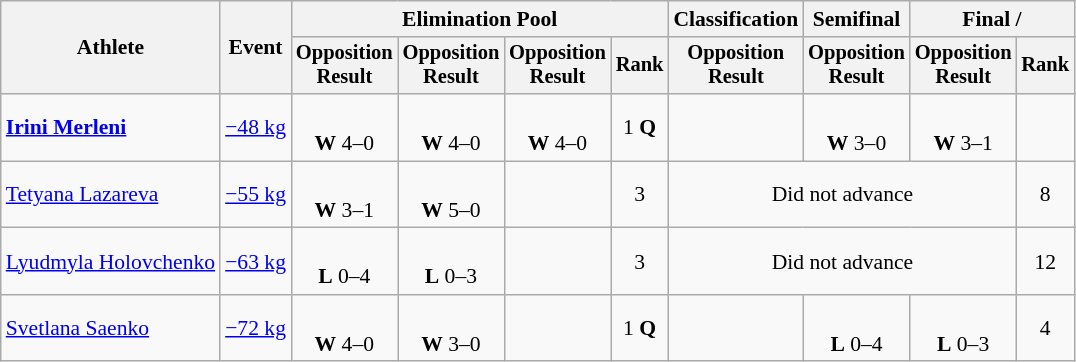<table class="wikitable" style="font-size:90%">
<tr>
<th rowspan="2">Athlete</th>
<th rowspan="2">Event</th>
<th colspan=4>Elimination Pool</th>
<th>Classification</th>
<th>Semifinal</th>
<th colspan=2>Final / </th>
</tr>
<tr style="font-size: 95%">
<th>Opposition<br>Result</th>
<th>Opposition<br>Result</th>
<th>Opposition<br>Result</th>
<th>Rank</th>
<th>Opposition<br>Result</th>
<th>Opposition<br>Result</th>
<th>Opposition<br>Result</th>
<th>Rank</th>
</tr>
<tr align=center>
<td align=left><strong><a href='#'>Irini Merleni</a></strong></td>
<td align=left><a href='#'>−48 kg</a></td>
<td><br><strong>W</strong> 4–0 <sup></sup></td>
<td><br><strong>W</strong> 4–0 <sup></sup></td>
<td><br><strong>W</strong> 4–0 <sup></sup></td>
<td>1 <strong>Q</strong></td>
<td></td>
<td><br><strong>W</strong> 3–0 <sup></sup></td>
<td><br><strong>W</strong> 3–1 <sup></sup></td>
<td></td>
</tr>
<tr align=center>
<td align=left><a href='#'>Tetyana Lazareva</a></td>
<td align=left><a href='#'>−55 kg</a></td>
<td><br><strong>W</strong> 3–1 <sup></sup></td>
<td><br><strong>W</strong> 5–0 <sup></sup></td>
<td></td>
<td>3</td>
<td colspan=3>Did not advance</td>
<td>8</td>
</tr>
<tr align=center>
<td align=left><a href='#'>Lyudmyla Holovchenko</a></td>
<td align=left><a href='#'>−63 kg</a></td>
<td><br><strong>L</strong> 0–4 <sup></sup></td>
<td><br><strong>L</strong> 0–3 <sup></sup></td>
<td></td>
<td>3</td>
<td colspan=3>Did not advance</td>
<td>12</td>
</tr>
<tr align=center>
<td align=left><a href='#'>Svetlana Saenko</a></td>
<td align=left><a href='#'>−72 kg</a></td>
<td><br><strong>W</strong> 4–0 <sup></sup></td>
<td><br><strong>W</strong> 3–0 <sup></sup></td>
<td></td>
<td>1 <strong>Q</strong></td>
<td></td>
<td><br><strong>L</strong> 0–4 <sup></sup></td>
<td><br><strong>L</strong> 0–3 <sup></sup></td>
<td>4</td>
</tr>
</table>
